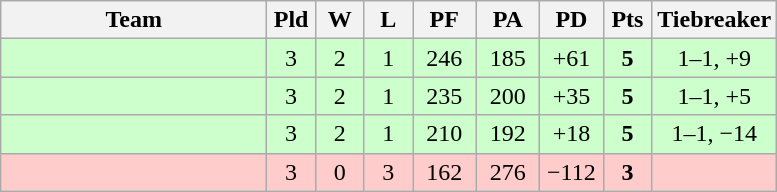<table class="wikitable" style="text-align:center;">
<tr>
<th width=170>Team</th>
<th width=25>Pld</th>
<th width=25>W</th>
<th width=25>L</th>
<th width=35>PF</th>
<th width=35>PA</th>
<th width=35>PD</th>
<th width=25>Pts</th>
<th width=50>Tiebreaker</th>
</tr>
<tr bgcolor=ccffcc>
<td align="left"></td>
<td>3</td>
<td>2</td>
<td>1</td>
<td>246</td>
<td>185</td>
<td>+61</td>
<td><strong>5</strong></td>
<td>1–1, +9</td>
</tr>
<tr bgcolor=ccffcc>
<td align="left"></td>
<td>3</td>
<td>2</td>
<td>1</td>
<td>235</td>
<td>200</td>
<td>+35</td>
<td><strong>5</strong></td>
<td>1–1, +5</td>
</tr>
<tr bgcolor=ccffcc>
<td align="left"></td>
<td>3</td>
<td>2</td>
<td>1</td>
<td>210</td>
<td>192</td>
<td>+18</td>
<td><strong>5</strong></td>
<td>1–1, −14</td>
</tr>
<tr bgcolor=ffcccc>
<td align="left"></td>
<td>3</td>
<td>0</td>
<td>3</td>
<td>162</td>
<td>276</td>
<td>−112</td>
<td><strong>3</strong></td>
<td></td>
</tr>
</table>
